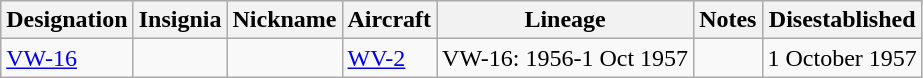<table class="wikitable">
<tr>
<th>Designation</th>
<th>Insignia</th>
<th>Nickname</th>
<th>Aircraft</th>
<th>Lineage</th>
<th>Notes</th>
<th>Disestablished</th>
</tr>
<tr>
<td><a href='#'>VW-16</a></td>
<td></td>
<td></td>
<td><a href='#'>WV-2</a></td>
<td style="white-space: nowrap;">VW-16: 1956-1 Oct 1957</td>
<td></td>
<td>1 October 1957</td>
</tr>
</table>
